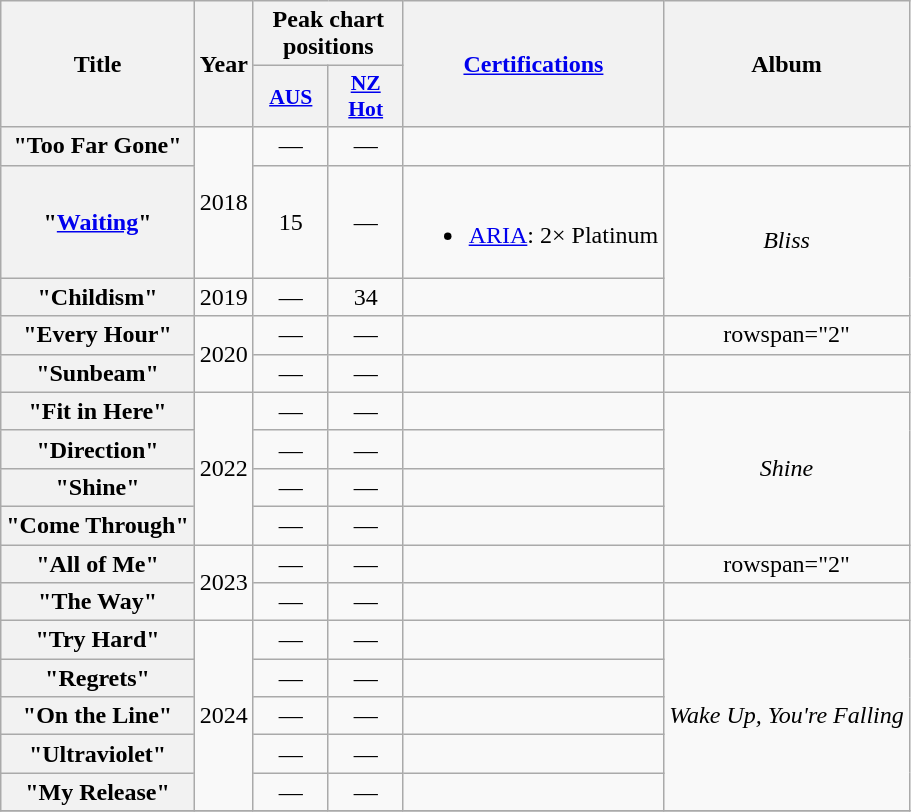<table class="wikitable plainrowheaders" style="text-align:center;">
<tr>
<th scope="col" rowspan="2">Title</th>
<th scope="col" rowspan="2">Year</th>
<th scope="col" colspan="2">Peak chart positions</th>
<th scope="col" rowspan="2"><a href='#'>Certifications</a></th>
<th scope="col" rowspan="2">Album</th>
</tr>
<tr>
<th scope="col" style="width:3em;font-size:90%;"><a href='#'>AUS</a><br></th>
<th scope="col" style="width:3em;font-size:90%;"><a href='#'>NZ<br>Hot</a><br></th>
</tr>
<tr>
<th scope="row">"Too Far Gone"<br></th>
<td rowspan="2">2018</td>
<td>—</td>
<td>—</td>
<td></td>
<td></td>
</tr>
<tr>
<th scope="row">"<a href='#'>Waiting</a>"</th>
<td>15</td>
<td>—</td>
<td><br><ul><li><a href='#'>ARIA</a>: 2× Platinum</li></ul></td>
<td rowspan="2"><em>Bliss</em></td>
</tr>
<tr>
<th scope="row">"Childism"</th>
<td>2019</td>
<td>—</td>
<td>34</td>
<td></td>
</tr>
<tr>
<th scope="row">"Every Hour"</th>
<td rowspan="2">2020</td>
<td>—</td>
<td>—</td>
<td></td>
<td>rowspan="2" </td>
</tr>
<tr>
<th scope="row">"Sunbeam"</th>
<td>—</td>
<td>—</td>
<td></td>
</tr>
<tr>
<th scope="row">"Fit in Here"</th>
<td rowspan="4">2022</td>
<td>—</td>
<td>—</td>
<td></td>
<td rowspan="4"><em>Shine</em></td>
</tr>
<tr>
<th scope="row">"Direction"</th>
<td>—</td>
<td>—</td>
<td></td>
</tr>
<tr>
<th scope="row">"Shine"</th>
<td>—</td>
<td>—</td>
<td></td>
</tr>
<tr>
<th scope="row">"Come Through"<br></th>
<td>—</td>
<td>—</td>
<td></td>
</tr>
<tr>
<th scope="row">"All of Me"<br></th>
<td rowspan="2">2023</td>
<td>—</td>
<td>—</td>
<td></td>
<td>rowspan="2" </td>
</tr>
<tr>
<th scope="row">"The Way"</th>
<td>—</td>
<td>—</td>
<td></td>
</tr>
<tr>
<th scope="row">"Try Hard"</th>
<td rowspan="5">2024</td>
<td>—</td>
<td>—</td>
<td></td>
<td rowspan="5"><em>Wake Up, You're Falling</em></td>
</tr>
<tr>
<th scope="row">"Regrets"</th>
<td>—</td>
<td>—</td>
<td></td>
</tr>
<tr>
<th scope="row">"On the Line"<br></th>
<td>—</td>
<td>—</td>
<td></td>
</tr>
<tr>
<th scope="row">"Ultraviolet"</th>
<td>—</td>
<td>—</td>
<td></td>
</tr>
<tr>
<th scope="row">"My Release"</th>
<td>—</td>
<td>—</td>
<td></td>
</tr>
<tr>
</tr>
</table>
